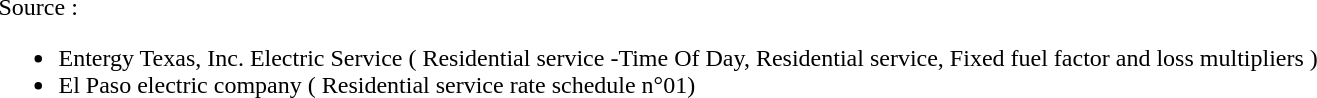<table>
<tr>
<td></td>
</tr>
<tr>
<td>Source :<br><ul><li>Entergy Texas, Inc. Electric Service ( Residential service -Time Of Day, Residential service, Fixed fuel factor and loss multipliers )</li><li>El Paso electric company  ( Residential service rate schedule n°01)</li></ul></td>
</tr>
</table>
